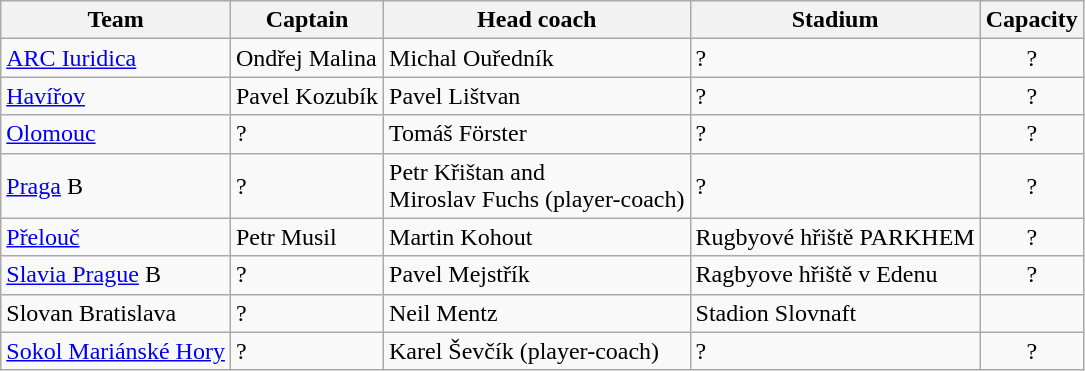<table class="wikitable sortable">
<tr>
<th>Team</th>
<th>Captain</th>
<th>Head coach</th>
<th>Stadium</th>
<th>Capacity</th>
</tr>
<tr>
<td><a href='#'>ARC Iuridica</a></td>
<td> Ondřej Malina</td>
<td> Michal Ouředník</td>
<td>?</td>
<td align="center">?</td>
</tr>
<tr>
<td><a href='#'>Havířov</a></td>
<td> Pavel Kozubík</td>
<td> Pavel Lištvan</td>
<td>?</td>
<td align="center">?</td>
</tr>
<tr>
<td><a href='#'>Olomouc</a></td>
<td>?</td>
<td> Tomáš Förster</td>
<td>?</td>
<td align="center">?</td>
</tr>
<tr>
<td><a href='#'>Praga</a> B</td>
<td>?</td>
<td> Petr Křištan and<br>  Miroslav Fuchs (player-coach)</td>
<td>?</td>
<td align="center">?</td>
</tr>
<tr>
<td><a href='#'>Přelouč</a></td>
<td> Petr Musil</td>
<td> Martin Kohout</td>
<td>Rugbyové hřiště PARKHEM</td>
<td align="center">?</td>
</tr>
<tr>
<td><a href='#'>Slavia Prague</a> B</td>
<td>?</td>
<td> Pavel Mejstřík</td>
<td>Ragbyove hřiště v Edenu</td>
<td align="center">?</td>
</tr>
<tr>
<td>Slovan Bratislava</td>
<td>?</td>
<td> Neil Mentz</td>
<td>Stadion Slovnaft</td>
<td align="center"></td>
</tr>
<tr>
<td><a href='#'>Sokol Mariánské Hory</a></td>
<td>?</td>
<td> Karel Ševčík (player-coach)</td>
<td>?</td>
<td align="center">?</td>
</tr>
</table>
